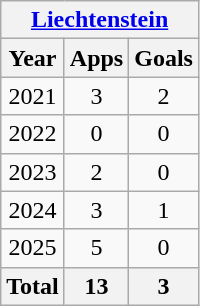<table class="wikitable" style="text-align:center">
<tr>
<th colspan="5"><a href='#'>Liechtenstein</a></th>
</tr>
<tr>
<th>Year</th>
<th>Apps</th>
<th>Goals</th>
</tr>
<tr>
<td>2021</td>
<td>3</td>
<td>2</td>
</tr>
<tr>
<td>2022</td>
<td>0</td>
<td>0</td>
</tr>
<tr>
<td>2023</td>
<td>2</td>
<td>0</td>
</tr>
<tr>
<td>2024</td>
<td>3</td>
<td>1</td>
</tr>
<tr>
<td>2025</td>
<td>5</td>
<td>0</td>
</tr>
<tr>
<th colspan="1">Total</th>
<th>13</th>
<th>3</th>
</tr>
</table>
